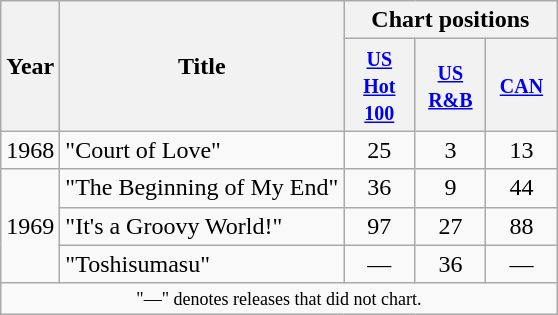<table class="wikitable">
<tr>
<th rowspan="2">Year</th>
<th rowspan="2">Title</th>
<th colspan="3">Chart positions</th>
</tr>
<tr>
<th width="40"><small><a href='#'>US Hot 100</a></small><br></th>
<th width="40"><small><a href='#'>US R&B</a></small><br></th>
<th width="40"><small><a href='#'>CAN</a></small><br></th>
</tr>
<tr>
<td>1968</td>
<td>"Court of Love"</td>
<td align="center">25</td>
<td align="center">3</td>
<td align="center">13</td>
</tr>
<tr>
<td rowspan="3">1969</td>
<td>"The Beginning of My End"</td>
<td align="center">36</td>
<td align="center">9</td>
<td align="center">44</td>
</tr>
<tr>
<td>"It's a Groovy World!"</td>
<td align="center">97</td>
<td align="center">27</td>
<td align="center">88</td>
</tr>
<tr>
<td>"Toshisumasu"</td>
<td align="center">—</td>
<td align="center">36</td>
<td align="center">—</td>
</tr>
<tr>
<td colspan="5" style="text-align:center; font-size:9pt;">"—" denotes releases that did not chart.</td>
</tr>
</table>
